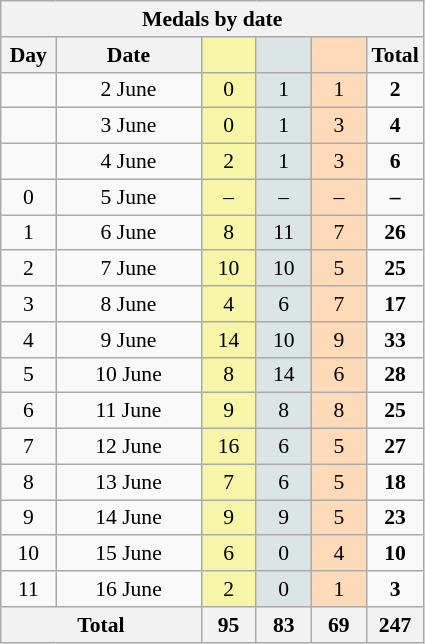<table class="wikitable" style="font-size:90%; text-align:center;">
<tr>
<th colspan=6>Medals by date</th>
</tr>
<tr>
<th width=30>Day</th>
<th width=90>Date</th>
<th width=30 style="background:#F7F6A8;"></th>
<th width=30 style="background:#DCE5E5;"></th>
<th width=30 style="background:#FFDAB9;"></th>
<th width=30>Total</th>
</tr>
<tr>
<td></td>
<td>2 June</td>
<td style="background:#F7F6A8;">0</td>
<td style="background:#DCE5E5;">1</td>
<td style="background:#FFDAB9;">1</td>
<td><strong>2</strong></td>
</tr>
<tr>
<td></td>
<td>3 June</td>
<td style="background:#F7F6A8;">0</td>
<td style="background:#DCE5E5;">1</td>
<td style="background:#FFDAB9;">3</td>
<td><strong>4</strong></td>
</tr>
<tr>
<td></td>
<td>4 June</td>
<td style="background:#F7F6A8;">2</td>
<td style="background:#DCE5E5;">1</td>
<td style="background:#FFDAB9;">3</td>
<td><strong>6</strong></td>
</tr>
<tr>
<td>0</td>
<td>5 June</td>
<td style="background:#F7F6A8;">–</td>
<td style="background:#DCE5E5;">–</td>
<td style="background:#FFDAB9;">–</td>
<td><strong>–</strong></td>
</tr>
<tr>
<td>1</td>
<td>6 June</td>
<td style="background:#F7F6A8;">8</td>
<td style="background:#DCE5E5;">11</td>
<td style="background:#FFDAB9;">7</td>
<td><strong>26</strong></td>
</tr>
<tr>
<td>2</td>
<td>7 June</td>
<td style="background:#F7F6A8;">10</td>
<td style="background:#DCE5E5;">10</td>
<td style="background:#FFDAB9;">5</td>
<td><strong>25</strong></td>
</tr>
<tr>
<td>3</td>
<td>8 June</td>
<td style="background:#F7F6A8;">4</td>
<td style="background:#DCE5E5;">6</td>
<td style="background:#FFDAB9;">7</td>
<td><strong>17</strong></td>
</tr>
<tr>
<td>4</td>
<td>9 June</td>
<td style="background:#F7F6A8;">14</td>
<td style="background:#DCE5E5;">10</td>
<td style="background:#FFDAB9;">9</td>
<td><strong>33</strong></td>
</tr>
<tr>
<td>5</td>
<td>10 June</td>
<td style="background:#F7F6A8;">8</td>
<td style="background:#DCE5E5;">14</td>
<td style="background:#FFDAB9;">6</td>
<td><strong>28</strong></td>
</tr>
<tr>
<td>6</td>
<td>11 June</td>
<td style="background:#F7F6A8;">9</td>
<td style="background:#DCE5E5;">8</td>
<td style="background:#FFDAB9;">8</td>
<td><strong>25</strong></td>
</tr>
<tr>
<td>7</td>
<td>12 June</td>
<td style="background:#F7F6A8;">16</td>
<td style="background:#DCE5E5;">6</td>
<td style="background:#FFDAB9;">5</td>
<td><strong>27</strong></td>
</tr>
<tr>
<td>8</td>
<td>13 June</td>
<td style="background:#F7F6A8;">7</td>
<td style="background:#DCE5E5;">6</td>
<td style="background:#FFDAB9;">5</td>
<td><strong>18</strong></td>
</tr>
<tr>
<td>9</td>
<td>14 June</td>
<td style="background:#F7F6A8;">9</td>
<td style="background:#DCE5E5;">9</td>
<td style="background:#FFDAB9;">5</td>
<td><strong>23</strong></td>
</tr>
<tr>
<td>10</td>
<td>15 June</td>
<td style="background:#F7F6A8;">6</td>
<td style="background:#DCE5E5;">0</td>
<td style="background:#FFDAB9;">4</td>
<td><strong>10</strong></td>
</tr>
<tr>
<td>11</td>
<td>16 June</td>
<td style="background:#F7F6A8;">2</td>
<td style="background:#DCE5E5;">0</td>
<td style="background:#FFDAB9;">1</td>
<td><strong>3</strong></td>
</tr>
<tr class="sortbottom">
<th colspan="2">Total</th>
<th>95</th>
<th>83</th>
<th>69</th>
<th>247</th>
</tr>
</table>
